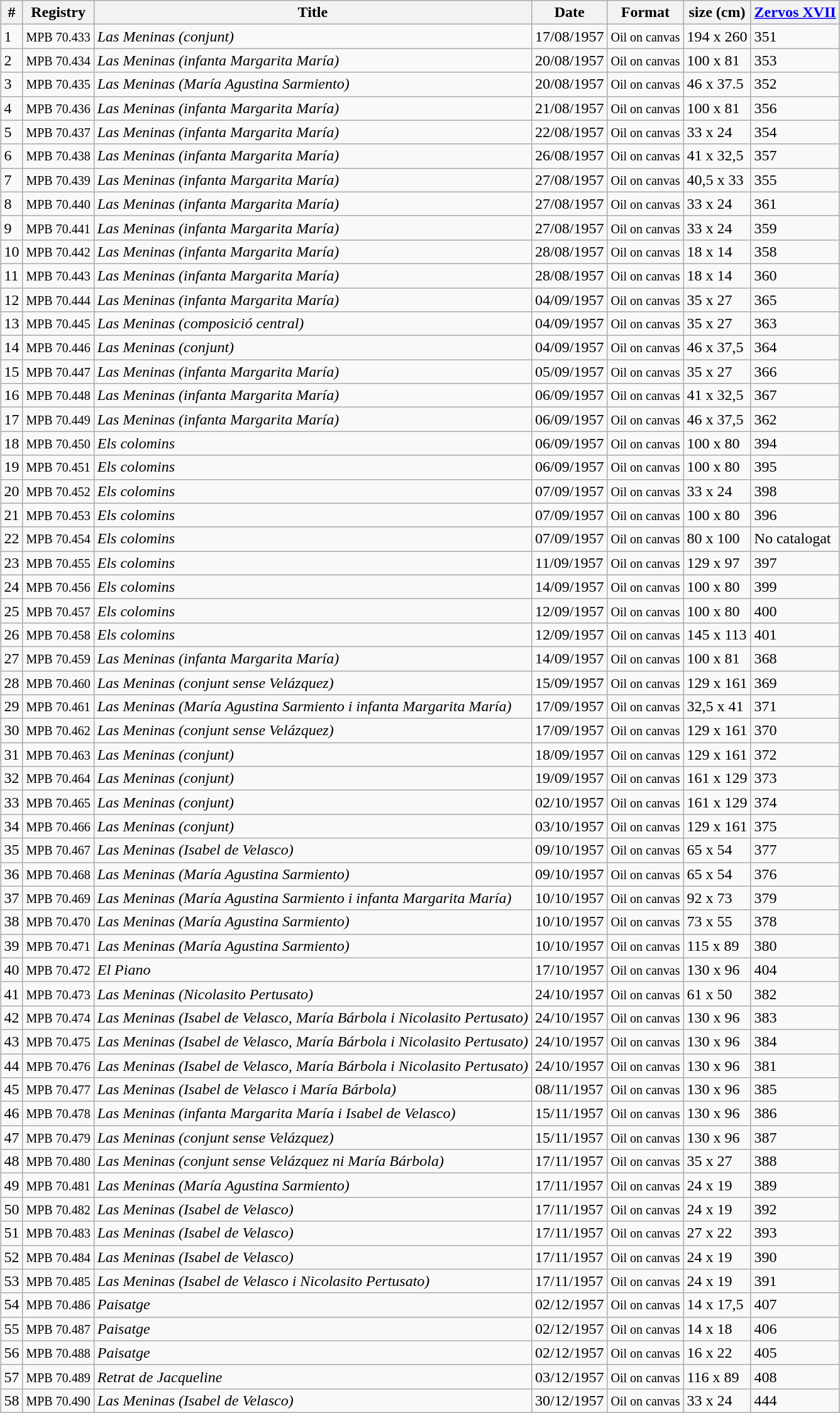<table class="wikitable sortable" style="margin:1em auto;">
<tr>
<th>#</th>
<th>Registry</th>
<th>Title</th>
<th>Date</th>
<th>Format</th>
<th>size (cm)</th>
<th><a href='#'>Zervos XVII</a></th>
</tr>
<tr ----->
<td>1</td>
<td><small>MPB 70.433</small></td>
<td><em>Las Meninas (conjunt)</em></td>
<td>17/08/1957</td>
<td><small>Oil on canvas</small></td>
<td>194 x 260</td>
<td>351</td>
</tr>
<tr ----->
<td>2</td>
<td><small>MPB 70.434</small></td>
<td><em>Las Meninas (infanta Margarita María)</em></td>
<td>20/08/1957</td>
<td><small>Oil on canvas</small></td>
<td>100 x 81</td>
<td>353</td>
</tr>
<tr ----->
<td>3</td>
<td><small>MPB 70.435</small></td>
<td><em>Las Meninas (María Agustina Sarmiento)</em></td>
<td>20/08/1957</td>
<td><small>Oil on canvas</small></td>
<td>46 x 37.5</td>
<td>352</td>
</tr>
<tr ----->
<td>4</td>
<td><small>MPB 70.436</small></td>
<td><em>Las Meninas (infanta Margarita María)</em></td>
<td>21/08/1957</td>
<td><small>Oil on canvas</small></td>
<td>100 x 81</td>
<td>356</td>
</tr>
<tr ----->
<td>5</td>
<td><small>MPB 70.437</small></td>
<td><em>Las Meninas (infanta Margarita María)</em></td>
<td>22/08/1957</td>
<td><small>Oil on canvas</small></td>
<td>33 x 24</td>
<td>354</td>
</tr>
<tr ----->
<td>6</td>
<td><small>MPB 70.438</small></td>
<td><em>Las Meninas (infanta Margarita María)</em></td>
<td>26/08/1957</td>
<td><small>Oil on canvas</small></td>
<td>41 x 32,5</td>
<td>357</td>
</tr>
<tr ----->
<td>7</td>
<td><small>MPB 70.439</small></td>
<td><em>Las Meninas (infanta Margarita María)</em></td>
<td>27/08/1957</td>
<td><small>Oil on canvas</small></td>
<td>40,5 x 33</td>
<td>355</td>
</tr>
<tr ----->
<td>8</td>
<td><small>MPB 70.440</small></td>
<td><em>Las Meninas (infanta Margarita María)</em></td>
<td>27/08/1957</td>
<td><small>Oil on canvas</small></td>
<td>33 x 24</td>
<td>361</td>
</tr>
<tr ----->
<td>9</td>
<td><small>MPB 70.441</small></td>
<td><em>Las Meninas (infanta Margarita María)</em></td>
<td>27/08/1957</td>
<td><small>Oil on canvas</small></td>
<td>33 x 24</td>
<td>359</td>
</tr>
<tr ----->
<td>10</td>
<td><small>MPB 70.442</small></td>
<td><em>Las Meninas (infanta Margarita María)</em></td>
<td>28/08/1957</td>
<td><small>Oil on canvas</small></td>
<td>18 x 14</td>
<td>358</td>
</tr>
<tr ----->
<td>11</td>
<td><small>MPB 70.443</small></td>
<td><em>Las Meninas (infanta Margarita María)</em></td>
<td>28/08/1957</td>
<td><small>Oil on canvas</small></td>
<td>18 x 14</td>
<td>360</td>
</tr>
<tr ----->
<td>12</td>
<td><small>MPB 70.444</small></td>
<td><em>Las Meninas (infanta Margarita María)</em></td>
<td>04/09/1957</td>
<td><small>Oil on canvas</small></td>
<td>35 x 27</td>
<td>365</td>
</tr>
<tr ----->
<td>13</td>
<td><small>MPB 70.445</small></td>
<td><em>Las Meninas (composició central)</em></td>
<td>04/09/1957</td>
<td><small>Oil on canvas</small></td>
<td>35 x 27</td>
<td>363</td>
</tr>
<tr ----->
<td>14</td>
<td><small>MPB 70.446</small></td>
<td><em>Las Meninas (conjunt)</em></td>
<td>04/09/1957</td>
<td><small>Oil on canvas</small></td>
<td>46 x 37,5</td>
<td>364</td>
</tr>
<tr ----->
<td>15</td>
<td><small>MPB 70.447</small></td>
<td><em>Las Meninas (infanta Margarita María)</em></td>
<td>05/09/1957</td>
<td><small>Oil on canvas</small></td>
<td>35 x 27</td>
<td>366</td>
</tr>
<tr ----->
<td>16</td>
<td><small>MPB 70.448</small></td>
<td><em>Las Meninas (infanta Margarita María)</em></td>
<td>06/09/1957</td>
<td><small>Oil on canvas</small></td>
<td>41 x 32,5</td>
<td>367</td>
</tr>
<tr ----->
<td>17</td>
<td><small>MPB 70.449</small></td>
<td><em>Las Meninas (infanta Margarita María)</em></td>
<td>06/09/1957</td>
<td><small>Oil on canvas</small></td>
<td>46 x 37,5</td>
<td>362</td>
</tr>
<tr ----->
<td>18</td>
<td><small>MPB 70.450</small></td>
<td><em>Els colomins</em></td>
<td>06/09/1957</td>
<td><small>Oil on canvas</small></td>
<td>100 x 80</td>
<td>394</td>
</tr>
<tr --->
<td>19</td>
<td><small>MPB 70.451</small></td>
<td><em>Els colomins</em></td>
<td>06/09/1957</td>
<td><small>Oil on canvas</small></td>
<td>100 x 80</td>
<td>395</td>
</tr>
<tr ----->
<td>20</td>
<td><small>MPB 70.452</small></td>
<td><em>Els colomins</em></td>
<td>07/09/1957</td>
<td><small>Oil on canvas</small></td>
<td>33 x 24</td>
<td>398</td>
</tr>
<tr ----->
<td>21</td>
<td><small>MPB 70.453</small></td>
<td><em>Els colomins</em></td>
<td>07/09/1957</td>
<td><small>Oil on canvas</small></td>
<td>100 x 80</td>
<td>396</td>
</tr>
<tr ----->
<td>22</td>
<td><small>MPB 70.454</small></td>
<td><em>Els colomins</em></td>
<td>07/09/1957</td>
<td><small>Oil on canvas</small></td>
<td>80 x 100</td>
<td>No catalogat</td>
</tr>
<tr ----->
<td>23</td>
<td><small>MPB 70.455</small></td>
<td><em>Els colomins</em></td>
<td>11/09/1957</td>
<td><small>Oil on canvas</small></td>
<td>129 x 97</td>
<td>397</td>
</tr>
<tr ----->
<td>24</td>
<td><small>MPB 70.456</small></td>
<td><em>Els colomins</em></td>
<td>14/09/1957</td>
<td><small>Oil on canvas</small></td>
<td>100 x 80</td>
<td>399</td>
</tr>
<tr ----->
<td>25</td>
<td><small>MPB 70.457</small></td>
<td><em>Els colomins</em></td>
<td>12/09/1957</td>
<td><small>Oil on canvas</small></td>
<td>100 x 80</td>
<td>400</td>
</tr>
<tr ----->
<td>26</td>
<td><small>MPB 70.458</small></td>
<td><em>Els colomins</em></td>
<td>12/09/1957</td>
<td><small>Oil on canvas</small></td>
<td>145 x 113</td>
<td>401</td>
</tr>
<tr ----->
<td>27</td>
<td><small>MPB 70.459</small></td>
<td><em>Las Meninas (infanta Margarita María)</em></td>
<td>14/09/1957</td>
<td><small>Oil on canvas</small></td>
<td>100 x 81</td>
<td>368</td>
</tr>
<tr ----->
<td>28</td>
<td><small>MPB 70.460</small></td>
<td><em>Las Meninas (conjunt sense Velázquez)</em></td>
<td>15/09/1957</td>
<td><small>Oil on canvas</small></td>
<td>129 x 161</td>
<td>369</td>
</tr>
<tr ----->
<td>29</td>
<td><small>MPB 70.461</small></td>
<td><em>Las Meninas (María Agustina Sarmiento i infanta Margarita María)</em></td>
<td>17/09/1957</td>
<td><small>Oil on canvas</small></td>
<td>32,5 x 41</td>
<td>371</td>
</tr>
<tr ----->
<td>30</td>
<td><small>MPB 70.462</small></td>
<td><em>Las Meninas (conjunt sense Velázquez)</em></td>
<td>17/09/1957</td>
<td><small>Oil on canvas</small></td>
<td>129 x 161</td>
<td>370</td>
</tr>
<tr ----->
<td>31</td>
<td><small>MPB 70.463</small></td>
<td><em>Las Meninas (conjunt)</em></td>
<td>18/09/1957</td>
<td><small>Oil on canvas</small></td>
<td>129 x 161</td>
<td>372</td>
</tr>
<tr ----->
<td>32</td>
<td><small>MPB 70.464</small></td>
<td><em>Las Meninas (conjunt)</em></td>
<td>19/09/1957</td>
<td><small>Oil on canvas</small></td>
<td>161 x 129</td>
<td>373</td>
</tr>
<tr ----->
<td>33</td>
<td><small>MPB 70.465</small></td>
<td><em>Las Meninas (conjunt)</em></td>
<td>02/10/1957</td>
<td><small>Oil on canvas</small></td>
<td>161 x 129</td>
<td>374</td>
</tr>
<tr ----->
<td>34</td>
<td><small>MPB 70.466</small></td>
<td><em>Las Meninas (conjunt)</em></td>
<td>03/10/1957</td>
<td><small>Oil on canvas</small></td>
<td>129 x 161</td>
<td>375</td>
</tr>
<tr ----->
<td>35</td>
<td><small>MPB 70.467</small></td>
<td><em>Las Meninas (Isabel de Velasco)</em></td>
<td>09/10/1957</td>
<td><small>Oil on canvas</small></td>
<td>65 x 54</td>
<td>377</td>
</tr>
<tr ----->
<td>36</td>
<td><small>MPB 70.468</small></td>
<td><em>Las Meninas (María Agustina Sarmiento)</em></td>
<td>09/10/1957</td>
<td><small>Oil on canvas</small></td>
<td>65 x 54</td>
<td>376</td>
</tr>
<tr ----->
<td>37</td>
<td><small>MPB 70.469</small></td>
<td><em>Las Meninas (María Agustina Sarmiento i infanta Margarita María)</em></td>
<td>10/10/1957</td>
<td><small>Oil on canvas</small></td>
<td>92 x 73</td>
<td>379</td>
</tr>
<tr ----->
<td>38</td>
<td><small>MPB 70.470</small></td>
<td><em>Las Meninas (María Agustina Sarmiento)</em></td>
<td>10/10/1957</td>
<td><small>Oil on canvas</small></td>
<td>73 x 55</td>
<td>378</td>
</tr>
<tr ----->
<td>39</td>
<td><small>MPB 70.471</small></td>
<td><em>Las Meninas (María Agustina Sarmiento)</em></td>
<td>10/10/1957</td>
<td><small>Oil on canvas</small></td>
<td>115 x 89</td>
<td>380</td>
</tr>
<tr ----->
<td>40</td>
<td><small>MPB 70.472</small></td>
<td><em>El Piano</em></td>
<td>17/10/1957</td>
<td><small>Oil on canvas</small></td>
<td>130 x 96</td>
<td>404</td>
</tr>
<tr ----->
<td>41</td>
<td><small>MPB 70.473</small></td>
<td><em>Las Meninas (Nicolasito Pertusato)</em></td>
<td>24/10/1957</td>
<td><small>Oil on canvas</small></td>
<td>61 x 50</td>
<td>382</td>
</tr>
<tr ----->
<td>42</td>
<td><small>MPB 70.474</small></td>
<td><em>Las Meninas (Isabel de Velasco, María Bárbola i Nicolasito Pertusato)</em></td>
<td>24/10/1957</td>
<td><small>Oil on canvas</small></td>
<td>130 x 96</td>
<td>383</td>
</tr>
<tr ----->
<td>43</td>
<td><small>MPB 70.475</small></td>
<td><em>Las Meninas (Isabel de Velasco, María Bárbola i Nicolasito Pertusato)</em></td>
<td>24/10/1957</td>
<td><small>Oil on canvas</small></td>
<td>130 x 96</td>
<td>384</td>
</tr>
<tr ----->
<td>44</td>
<td><small>MPB 70.476</small></td>
<td><em>Las Meninas (Isabel de Velasco, María Bárbola i Nicolasito Pertusato)</em></td>
<td>24/10/1957</td>
<td><small>Oil on canvas</small></td>
<td>130 x 96</td>
<td>381</td>
</tr>
<tr ----->
<td>45</td>
<td><small>MPB 70.477</small></td>
<td><em>Las Meninas (Isabel de Velasco i María Bárbola)</em></td>
<td>08/11/1957</td>
<td><small>Oil on canvas</small></td>
<td>130 x 96</td>
<td>385</td>
</tr>
<tr ----->
<td>46</td>
<td><small>MPB 70.478</small></td>
<td><em>Las Meninas (infanta Margarita María i Isabel de Velasco)</em></td>
<td>15/11/1957</td>
<td><small>Oil on canvas</small></td>
<td>130 x 96</td>
<td>386</td>
</tr>
<tr ----->
<td>47</td>
<td><small>MPB 70.479</small></td>
<td><em>Las Meninas (conjunt sense Velázquez)</em></td>
<td>15/11/1957</td>
<td><small>Oil on canvas</small></td>
<td>130 x 96</td>
<td>387</td>
</tr>
<tr ----->
<td>48</td>
<td><small>MPB 70.480</small></td>
<td><em>Las Meninas (conjunt sense Velázquez ni María Bárbola)</em></td>
<td>17/11/1957</td>
<td><small>Oil on canvas</small></td>
<td>35 x 27</td>
<td>388</td>
</tr>
<tr ----->
<td>49</td>
<td><small>MPB 70.481</small></td>
<td><em>Las Meninas (María Agustina Sarmiento)</em></td>
<td>17/11/1957</td>
<td><small>Oil on canvas</small></td>
<td>24 x 19</td>
<td>389</td>
</tr>
<tr ----->
<td>50</td>
<td><small>MPB 70.482</small></td>
<td><em>Las Meninas (Isabel de Velasco)</em></td>
<td>17/11/1957</td>
<td><small>Oil on canvas</small></td>
<td>24 x 19</td>
<td>392</td>
</tr>
<tr ----->
<td>51</td>
<td><small>MPB 70.483</small></td>
<td><em>Las Meninas (Isabel de Velasco)</em></td>
<td>17/11/1957</td>
<td><small>Oil on canvas</small></td>
<td>27 x 22</td>
<td>393</td>
</tr>
<tr ----->
<td>52</td>
<td><small>MPB 70.484</small></td>
<td><em>Las Meninas (Isabel de Velasco)</em></td>
<td>17/11/1957</td>
<td><small>Oil on canvas</small></td>
<td>24 x 19</td>
<td>390</td>
</tr>
<tr ----->
<td>53</td>
<td><small>MPB 70.485</small></td>
<td><em>Las Meninas (Isabel de Velasco i Nicolasito Pertusato)</em></td>
<td>17/11/1957</td>
<td><small>Oil on canvas</small></td>
<td>24 x 19</td>
<td>391</td>
</tr>
<tr ----->
<td>54</td>
<td><small>MPB 70.486</small></td>
<td><em>Paisatge</em></td>
<td>02/12/1957</td>
<td><small>Oil on canvas</small></td>
<td>14 x 17,5</td>
<td>407</td>
</tr>
<tr ----->
<td>55</td>
<td><small>MPB 70.487</small></td>
<td><em>Paisatge</em></td>
<td>02/12/1957</td>
<td><small>Oil on canvas</small></td>
<td>14 x 18</td>
<td>406</td>
</tr>
<tr ----->
<td>56</td>
<td><small>MPB 70.488</small></td>
<td><em>Paisatge</em></td>
<td>02/12/1957</td>
<td><small>Oil on canvas</small></td>
<td>16 x 22</td>
<td>405</td>
</tr>
<tr ----->
<td>57</td>
<td><small>MPB 70.489</small></td>
<td><em>Retrat de Jacqueline</em></td>
<td>03/12/1957</td>
<td><small>Oil on canvas</small></td>
<td>116 x 89</td>
<td>408</td>
</tr>
<tr ----->
<td>58</td>
<td><small>MPB 70.490</small></td>
<td><em>Las Meninas (Isabel de Velasco)</em></td>
<td>30/12/1957</td>
<td><small>Oil on canvas</small></td>
<td>33 x 24</td>
<td>444</td>
</tr>
</table>
